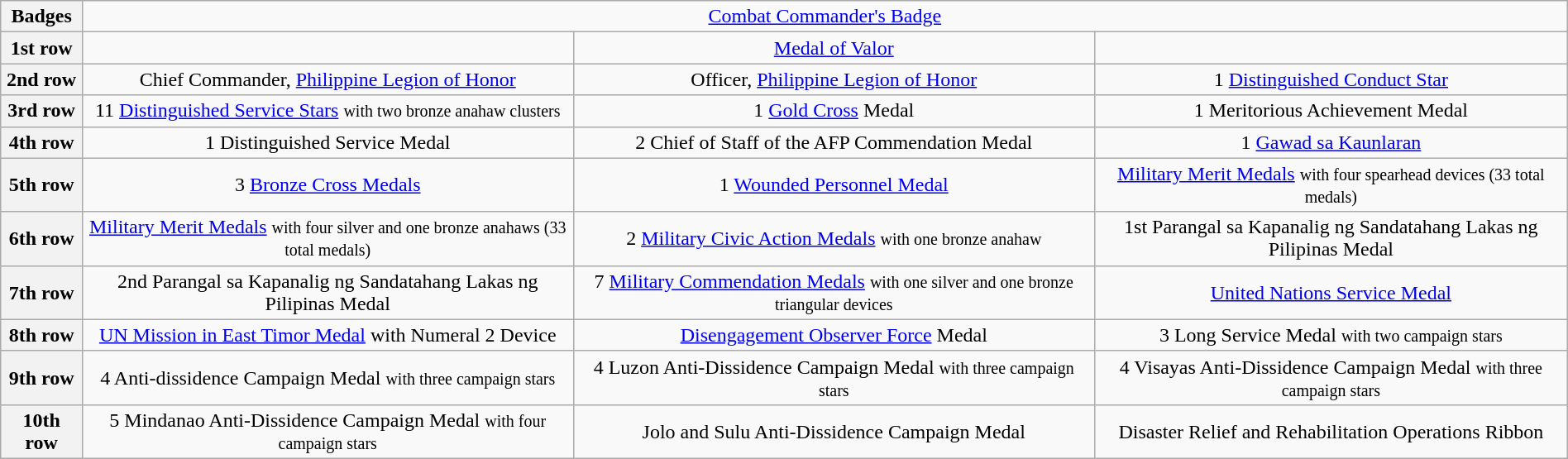<table class="wikitable" style="margin:1em auto; text-align:center;">
<tr>
<th>Badges</th>
<td colspan="5"><a href='#'>Combat Commander's Badge</a></td>
</tr>
<tr>
<th>1st row</th>
<td colspan="2" align="center"></td>
<td colspan="2" align="center"><a href='#'>Medal of Valor</a></td>
<td colspan="2" align="center"></td>
</tr>
<tr>
<th>2nd row</th>
<td colspan="2" align="center">Chief Commander, <a href='#'>Philippine Legion of Honor</a></td>
<td colspan="2" align="center">Officer, <a href='#'>Philippine Legion of Honor</a></td>
<td colspan="2" align="center">1 <a href='#'>Distinguished Conduct Star</a></td>
</tr>
<tr>
<th>3rd row</th>
<td colspan="2" align="center">11 <a href='#'>Distinguished Service Stars</a>  <small>with two bronze anahaw clusters</small></td>
<td colspan="2" align="center">1 <a href='#'>Gold Cross</a> Medal</td>
<td colspan="2" align="center">1 Meritorious Achievement Medal</td>
</tr>
<tr>
<th>4th row</th>
<td colspan="2" align="center">1 Distinguished Service Medal</td>
<td colspan="2" align="center">2 Chief of Staff of the AFP Commendation Medal</td>
<td colspan="2" align="center">1 <a href='#'>Gawad sa Kaunlaran</a></td>
</tr>
<tr>
<th>5th row</th>
<td colspan="2" align="center">3 <a href='#'>Bronze Cross Medals</a></td>
<td colspan="2" align="center">1 <a href='#'>Wounded Personnel Medal</a></td>
<td colspan="2" align="center"><a href='#'>Military Merit Medals</a> <small>with four spearhead devices (33 total medals)</small></td>
</tr>
<tr>
<th>6th row</th>
<td colspan="2" align="center"><a href='#'>Military Merit Medals</a> <small>with four silver and one bronze anahaws (33 total medals)</small></td>
<td colspan="2" align="center">2 <a href='#'>Military Civic Action Medals</a> <small>with one bronze anahaw</small></td>
<td colspan="2" align="center">1st Parangal sa Kapanalig ng Sandatahang Lakas ng Pilipinas Medal</td>
</tr>
<tr>
<th>7th row</th>
<td colspan="2" align="center">2nd Parangal sa Kapanalig ng Sandatahang Lakas ng Pilipinas Medal</td>
<td colspan="2" align="center">7 <a href='#'>Military Commendation Medals</a> <small>with one silver and one bronze triangular devices</small></td>
<td colspan="2" align="center"><a href='#'>United Nations Service Medal</a></td>
</tr>
<tr>
<th>8th row</th>
<td colspan="2" align="center"><a href='#'>UN Mission in East Timor Medal</a> with Numeral 2 Device</td>
<td colspan="2" align="center"><a href='#'>Disengagement Observer Force</a> Medal</td>
<td colspan="2" align="center">3 Long Service Medal <small>with two campaign stars</small></td>
</tr>
<tr>
<th>9th row</th>
<td colspan="2" align="center">4 Anti-dissidence Campaign Medal <small>with three campaign stars</small></td>
<td colspan="2" align="center">4 Luzon Anti-Dissidence Campaign Medal <small>with three campaign stars</small></td>
<td colspan="2" align="center">4 Visayas Anti-Dissidence Campaign Medal <small>with three campaign stars</small></td>
</tr>
<tr>
<th>10th row</th>
<td colspan="2" align="center">5 Mindanao Anti-Dissidence Campaign Medal <small>with four campaign stars</small></td>
<td colspan="2" align="center">Jolo and Sulu Anti-Dissidence Campaign Medal</td>
<td colspan="2" align="center">Disaster Relief and Rehabilitation Operations Ribbon</td>
</tr>
</table>
